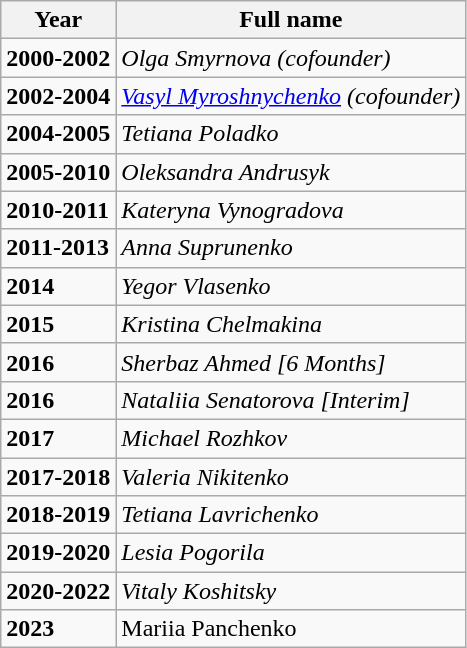<table class="wikitable">
<tr>
<th>Year</th>
<th>Full name</th>
</tr>
<tr>
<td><strong>2000-2002</strong></td>
<td><em>Olga Smyrnova (cofounder)</em></td>
</tr>
<tr>
<td><strong>2002-2004</strong></td>
<td><em><a href='#'>Vasyl Myroshnychenko</a> (cofounder)</em></td>
</tr>
<tr>
<td><strong>2004-2005</strong></td>
<td><em>Tetiana Poladko</em></td>
</tr>
<tr>
<td><strong>2005-2010</strong></td>
<td><em>Oleksandra Andrusyk</em></td>
</tr>
<tr>
<td><strong>2010-2011</strong></td>
<td><em>Kateryna Vynogradova</em></td>
</tr>
<tr>
<td><strong>2011-2013</strong></td>
<td><em>Anna Suprunenko</em></td>
</tr>
<tr>
<td><strong>2014</strong></td>
<td><em>Yegor Vlasenko</em></td>
</tr>
<tr>
<td><strong>2015</strong></td>
<td><em>Kristina Chelmakina</em></td>
</tr>
<tr>
<td><strong>2016</strong></td>
<td><em>Sherbaz Ahmed [6 Months]</em></td>
</tr>
<tr>
<td><strong>2016</strong></td>
<td><em>Nataliia Senatorova [Interim]</em></td>
</tr>
<tr>
<td><strong>2017</strong></td>
<td><em>Michael Rozhkov</em></td>
</tr>
<tr>
<td><strong>2017-2018</strong></td>
<td><em>Valeria Nikitenko</em></td>
</tr>
<tr>
<td><strong>2018-2019</strong></td>
<td><em>Tetiana Lavrichenko</em></td>
</tr>
<tr>
<td><strong>2019-2020</strong></td>
<td><em>Lesia Pogorila</em></td>
</tr>
<tr>
<td><strong>2020-2022</strong></td>
<td><em>Vitaly Koshitsky</em></td>
</tr>
<tr>
<td><strong>2023</strong></td>
<td>Mariia Panchenko</td>
</tr>
</table>
